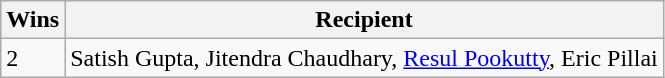<table class="wikitable">
<tr>
<th>Wins</th>
<th>Recipient</th>
</tr>
<tr>
<td>2</td>
<td>Satish Gupta, Jitendra Chaudhary, <a href='#'>Resul Pookutty</a>, Eric Pillai</td>
</tr>
</table>
